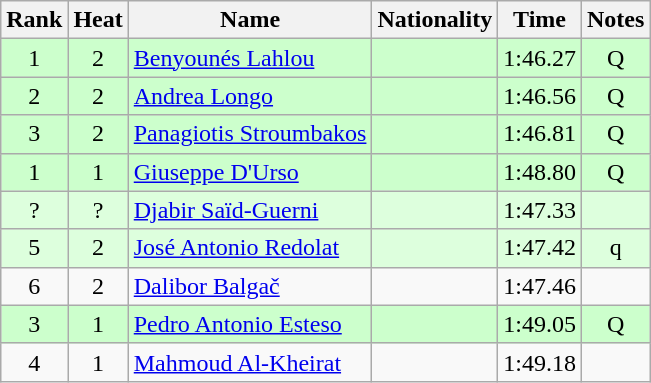<table class="wikitable sortable" style="text-align:center">
<tr>
<th>Rank</th>
<th>Heat</th>
<th>Name</th>
<th>Nationality</th>
<th>Time</th>
<th>Notes</th>
</tr>
<tr bgcolor=ccffcc>
<td>1</td>
<td>2</td>
<td align=left><a href='#'>Benyounés Lahlou</a></td>
<td align=left></td>
<td>1:46.27</td>
<td>Q</td>
</tr>
<tr bgcolor=ccffcc>
<td>2</td>
<td>2</td>
<td align=left><a href='#'>Andrea Longo</a></td>
<td align=left></td>
<td>1:46.56</td>
<td>Q</td>
</tr>
<tr bgcolor=ccffcc>
<td>3</td>
<td>2</td>
<td align=left><a href='#'>Panagiotis Stroumbakos</a></td>
<td align=left></td>
<td>1:46.81</td>
<td>Q</td>
</tr>
<tr bgcolor=ccffcc>
<td>1</td>
<td>1</td>
<td align=left><a href='#'>Giuseppe D'Urso</a></td>
<td align=left></td>
<td>1:48.80</td>
<td>Q</td>
</tr>
<tr bgcolor=ddffdd>
<td>?</td>
<td>?</td>
<td align=left><a href='#'>Djabir Saïd-Guerni</a></td>
<td align=left></td>
<td>1:47.33</td>
<td></td>
</tr>
<tr bgcolor=ddffdd>
<td>5</td>
<td>2</td>
<td align=left><a href='#'>José Antonio Redolat</a></td>
<td align=left></td>
<td>1:47.42</td>
<td>q</td>
</tr>
<tr>
<td>6</td>
<td>2</td>
<td align=left><a href='#'>Dalibor Balgač</a></td>
<td align=left></td>
<td>1:47.46</td>
<td></td>
</tr>
<tr bgcolor=ccffcc>
<td>3</td>
<td>1</td>
<td align=left><a href='#'>Pedro Antonio Esteso</a></td>
<td align=left></td>
<td>1:49.05</td>
<td>Q</td>
</tr>
<tr>
<td>4</td>
<td>1</td>
<td align=left><a href='#'>Mahmoud Al-Kheirat</a></td>
<td align=left></td>
<td>1:49.18</td>
<td></td>
</tr>
</table>
